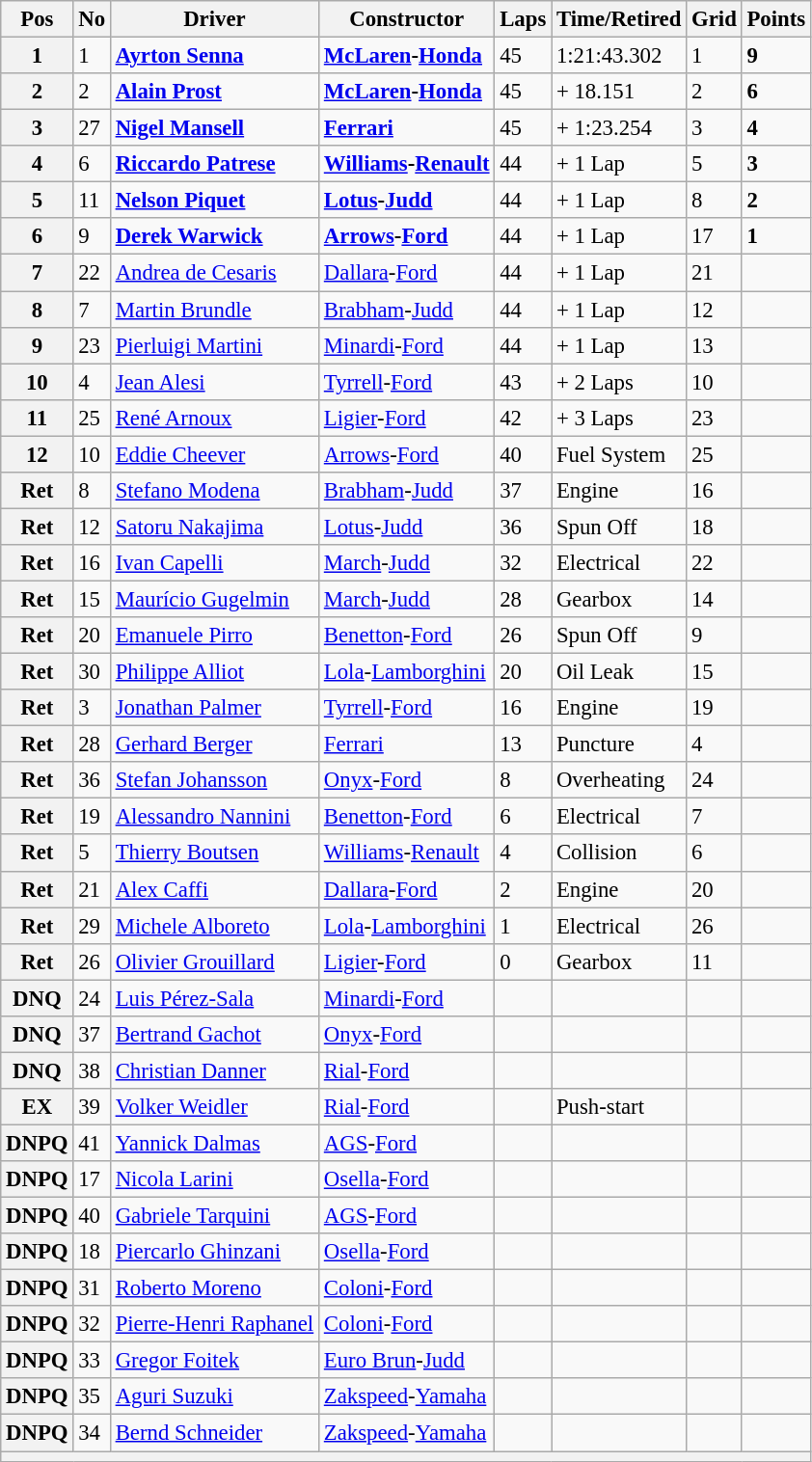<table class="wikitable sortable" style="font-size: 95%;">
<tr>
<th>Pos</th>
<th>No</th>
<th>Driver</th>
<th>Constructor</th>
<th>Laps</th>
<th>Time/Retired</th>
<th>Grid</th>
<th>Points</th>
</tr>
<tr>
<th>1</th>
<td>1</td>
<td> <strong><a href='#'>Ayrton Senna</a></strong></td>
<td><strong><a href='#'>McLaren</a>-<a href='#'>Honda</a></strong></td>
<td>45</td>
<td>1:21:43.302</td>
<td>1</td>
<td><strong>9</strong></td>
</tr>
<tr>
<th>2</th>
<td>2</td>
<td> <strong><a href='#'>Alain Prost</a></strong></td>
<td><strong><a href='#'>McLaren</a>-<a href='#'>Honda</a></strong></td>
<td>45</td>
<td>+ 18.151</td>
<td>2</td>
<td><strong>6</strong></td>
</tr>
<tr>
<th>3</th>
<td>27</td>
<td> <strong><a href='#'>Nigel Mansell</a></strong></td>
<td><strong><a href='#'>Ferrari</a></strong></td>
<td>45</td>
<td>+ 1:23.254</td>
<td>3</td>
<td><strong>4</strong></td>
</tr>
<tr>
<th>4</th>
<td>6</td>
<td> <strong><a href='#'>Riccardo Patrese</a></strong></td>
<td><strong><a href='#'>Williams</a>-<a href='#'>Renault</a></strong></td>
<td>44</td>
<td>+ 1 Lap</td>
<td>5</td>
<td><strong>3</strong></td>
</tr>
<tr>
<th>5</th>
<td>11</td>
<td> <strong><a href='#'>Nelson Piquet</a></strong></td>
<td><strong><a href='#'>Lotus</a>-<a href='#'>Judd</a></strong></td>
<td>44</td>
<td>+ 1 Lap</td>
<td>8</td>
<td><strong>2</strong></td>
</tr>
<tr>
<th>6</th>
<td>9</td>
<td> <strong><a href='#'>Derek Warwick</a></strong></td>
<td><strong><a href='#'>Arrows</a>-<a href='#'>Ford</a></strong></td>
<td>44</td>
<td>+ 1 Lap</td>
<td>17</td>
<td><strong>1</strong></td>
</tr>
<tr>
<th>7</th>
<td>22</td>
<td> <a href='#'>Andrea de Cesaris</a></td>
<td><a href='#'>Dallara</a>-<a href='#'>Ford</a></td>
<td>44</td>
<td>+ 1 Lap</td>
<td>21</td>
<td> </td>
</tr>
<tr>
<th>8</th>
<td>7</td>
<td> <a href='#'>Martin Brundle</a></td>
<td><a href='#'>Brabham</a>-<a href='#'>Judd</a></td>
<td>44</td>
<td>+ 1 Lap</td>
<td>12</td>
<td> </td>
</tr>
<tr>
<th>9</th>
<td>23</td>
<td> <a href='#'>Pierluigi Martini</a></td>
<td><a href='#'>Minardi</a>-<a href='#'>Ford</a></td>
<td>44</td>
<td>+ 1 Lap</td>
<td>13</td>
<td> </td>
</tr>
<tr>
<th>10</th>
<td>4</td>
<td> <a href='#'>Jean Alesi</a></td>
<td><a href='#'>Tyrrell</a>-<a href='#'>Ford</a></td>
<td>43</td>
<td>+ 2 Laps</td>
<td>10</td>
<td> </td>
</tr>
<tr>
<th>11</th>
<td>25</td>
<td> <a href='#'>René Arnoux</a></td>
<td><a href='#'>Ligier</a>-<a href='#'>Ford</a></td>
<td>42</td>
<td>+ 3 Laps</td>
<td>23</td>
<td> </td>
</tr>
<tr>
<th>12</th>
<td>10</td>
<td> <a href='#'>Eddie Cheever</a></td>
<td><a href='#'>Arrows</a>-<a href='#'>Ford</a></td>
<td>40</td>
<td>Fuel System</td>
<td>25</td>
<td> </td>
</tr>
<tr>
<th>Ret</th>
<td>8</td>
<td> <a href='#'>Stefano Modena</a></td>
<td><a href='#'>Brabham</a>-<a href='#'>Judd</a></td>
<td>37</td>
<td>Engine</td>
<td>16</td>
<td> </td>
</tr>
<tr>
<th>Ret</th>
<td>12</td>
<td> <a href='#'>Satoru Nakajima</a></td>
<td><a href='#'>Lotus</a>-<a href='#'>Judd</a></td>
<td>36</td>
<td>Spun Off</td>
<td>18</td>
<td> </td>
</tr>
<tr>
<th>Ret</th>
<td>16</td>
<td> <a href='#'>Ivan Capelli</a></td>
<td><a href='#'>March</a>-<a href='#'>Judd</a></td>
<td>32</td>
<td>Electrical</td>
<td>22</td>
<td> </td>
</tr>
<tr>
<th>Ret</th>
<td>15</td>
<td> <a href='#'>Maurício Gugelmin</a></td>
<td><a href='#'>March</a>-<a href='#'>Judd</a></td>
<td>28</td>
<td>Gearbox</td>
<td>14</td>
<td> </td>
</tr>
<tr>
<th>Ret</th>
<td>20</td>
<td> <a href='#'>Emanuele Pirro</a></td>
<td><a href='#'>Benetton</a>-<a href='#'>Ford</a></td>
<td>26</td>
<td>Spun Off</td>
<td>9</td>
<td> </td>
</tr>
<tr>
<th>Ret</th>
<td>30</td>
<td> <a href='#'>Philippe Alliot</a></td>
<td><a href='#'>Lola</a>-<a href='#'>Lamborghini</a></td>
<td>20</td>
<td>Oil Leak</td>
<td>15</td>
<td> </td>
</tr>
<tr>
<th>Ret</th>
<td>3</td>
<td> <a href='#'>Jonathan Palmer</a></td>
<td><a href='#'>Tyrrell</a>-<a href='#'>Ford</a></td>
<td>16</td>
<td>Engine</td>
<td>19</td>
<td> </td>
</tr>
<tr>
<th>Ret</th>
<td>28</td>
<td> <a href='#'>Gerhard Berger</a></td>
<td><a href='#'>Ferrari</a></td>
<td>13</td>
<td>Puncture</td>
<td>4</td>
<td> </td>
</tr>
<tr>
<th>Ret</th>
<td>36</td>
<td> <a href='#'>Stefan Johansson</a></td>
<td><a href='#'>Onyx</a>-<a href='#'>Ford</a></td>
<td>8</td>
<td>Overheating</td>
<td>24</td>
<td> </td>
</tr>
<tr>
<th>Ret</th>
<td>19</td>
<td> <a href='#'>Alessandro Nannini</a></td>
<td><a href='#'>Benetton</a>-<a href='#'>Ford</a></td>
<td>6</td>
<td>Electrical</td>
<td>7</td>
<td> </td>
</tr>
<tr>
<th>Ret</th>
<td>5</td>
<td> <a href='#'>Thierry Boutsen</a></td>
<td><a href='#'>Williams</a>-<a href='#'>Renault</a></td>
<td>4</td>
<td>Collision</td>
<td>6</td>
<td> </td>
</tr>
<tr>
<th>Ret</th>
<td>21</td>
<td> <a href='#'>Alex Caffi</a></td>
<td><a href='#'>Dallara</a>-<a href='#'>Ford</a></td>
<td>2</td>
<td>Engine</td>
<td>20</td>
<td> </td>
</tr>
<tr>
<th>Ret</th>
<td>29</td>
<td> <a href='#'>Michele Alboreto</a></td>
<td><a href='#'>Lola</a>-<a href='#'>Lamborghini</a></td>
<td>1</td>
<td>Electrical</td>
<td>26</td>
<td> </td>
</tr>
<tr>
<th>Ret</th>
<td>26</td>
<td> <a href='#'>Olivier Grouillard</a></td>
<td><a href='#'>Ligier</a>-<a href='#'>Ford</a></td>
<td>0</td>
<td>Gearbox</td>
<td>11</td>
<td> </td>
</tr>
<tr>
<th>DNQ</th>
<td>24</td>
<td> <a href='#'>Luis Pérez-Sala</a></td>
<td><a href='#'>Minardi</a>-<a href='#'>Ford</a></td>
<td> </td>
<td></td>
<td></td>
<td> </td>
</tr>
<tr>
<th>DNQ</th>
<td>37</td>
<td> <a href='#'>Bertrand Gachot</a></td>
<td><a href='#'>Onyx</a>-<a href='#'>Ford</a></td>
<td> </td>
<td></td>
<td></td>
<td> </td>
</tr>
<tr>
<th>DNQ</th>
<td>38</td>
<td> <a href='#'>Christian Danner</a></td>
<td><a href='#'>Rial</a>-<a href='#'>Ford</a></td>
<td> </td>
<td></td>
<td></td>
<td> </td>
</tr>
<tr>
<th>EX</th>
<td>39</td>
<td> <a href='#'>Volker Weidler</a></td>
<td><a href='#'>Rial</a>-<a href='#'>Ford</a></td>
<td> </td>
<td>Push-start</td>
<td></td>
<td> </td>
</tr>
<tr>
<th>DNPQ</th>
<td>41</td>
<td> <a href='#'>Yannick Dalmas</a></td>
<td><a href='#'>AGS</a>-<a href='#'>Ford</a></td>
<td> </td>
<td></td>
<td></td>
<td> </td>
</tr>
<tr>
<th>DNPQ</th>
<td>17</td>
<td> <a href='#'>Nicola Larini</a></td>
<td><a href='#'>Osella</a>-<a href='#'>Ford</a></td>
<td> </td>
<td></td>
<td></td>
<td> </td>
</tr>
<tr>
<th>DNPQ</th>
<td>40</td>
<td> <a href='#'>Gabriele Tarquini</a></td>
<td><a href='#'>AGS</a>-<a href='#'>Ford</a></td>
<td> </td>
<td></td>
<td></td>
<td> </td>
</tr>
<tr>
<th>DNPQ</th>
<td>18</td>
<td> <a href='#'>Piercarlo Ghinzani</a></td>
<td><a href='#'>Osella</a>-<a href='#'>Ford</a></td>
<td> </td>
<td></td>
<td></td>
<td> </td>
</tr>
<tr>
<th>DNPQ</th>
<td>31</td>
<td> <a href='#'>Roberto Moreno</a></td>
<td><a href='#'>Coloni</a>-<a href='#'>Ford</a></td>
<td> </td>
<td></td>
<td></td>
<td> </td>
</tr>
<tr>
<th>DNPQ</th>
<td>32</td>
<td> <a href='#'>Pierre-Henri Raphanel</a></td>
<td><a href='#'>Coloni</a>-<a href='#'>Ford</a></td>
<td> </td>
<td></td>
<td></td>
<td> </td>
</tr>
<tr>
<th>DNPQ</th>
<td>33</td>
<td> <a href='#'>Gregor Foitek</a></td>
<td><a href='#'>Euro Brun</a>-<a href='#'>Judd</a></td>
<td> </td>
<td></td>
<td></td>
<td> </td>
</tr>
<tr>
<th>DNPQ</th>
<td>35</td>
<td> <a href='#'>Aguri Suzuki</a></td>
<td><a href='#'>Zakspeed</a>-<a href='#'>Yamaha</a></td>
<td> </td>
<td></td>
<td></td>
<td> </td>
</tr>
<tr>
<th>DNPQ</th>
<td>34</td>
<td> <a href='#'>Bernd Schneider</a></td>
<td><a href='#'>Zakspeed</a>-<a href='#'>Yamaha</a></td>
<td> </td>
<td></td>
<td></td>
<td> </td>
</tr>
<tr>
<th colspan="8"></th>
</tr>
</table>
